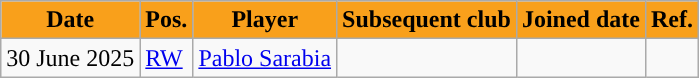<table class="wikitable plainrowheaders sortable">
<tr>
<th style="background:#F9A01B; color:#000000; ">Date</th>
<th style="background:#F9A01B; color:#000000; ">Pos.</th>
<th style="background:#F9A01B; color:#000000; ">Player</th>
<th style="background:#F9A01B; color:#000000; ">Subsequent club</th>
<th style="background:#F9A01B; color:#000000; ">Joined date</th>
<th style="background:#F9A01B; color:#000000; ">Ref.</th>
</tr>
<tr>
<td>30 June 2025</td>
<td><a href='#'>RW</a></td>
<td> <a href='#'>Pablo Sarabia</a></td>
<td></td>
<td></td>
<td></td>
</tr>
</table>
